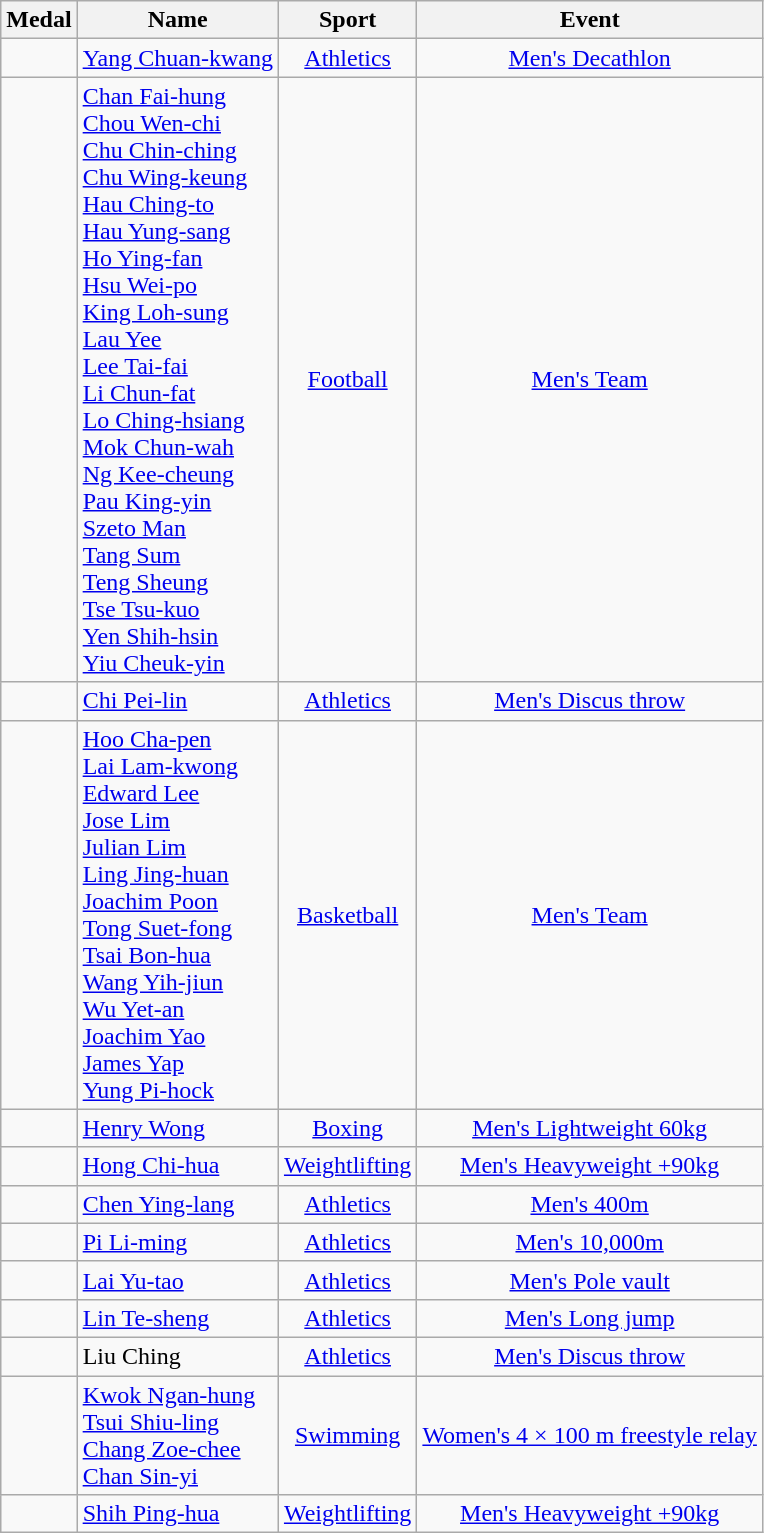<table class="wikitable sortable"  style="font-size:100%; text-align:center;">
<tr>
<th>Medal</th>
<th>Name</th>
<th>Sport</th>
<th>Event</th>
</tr>
<tr>
<td></td>
<td align=left><a href='#'>Yang Chuan-kwang</a></td>
<td> <a href='#'>Athletics</a></td>
<td><a href='#'>Men's Decathlon</a></td>
</tr>
<tr>
<td></td>
<td align=left><a href='#'>Chan Fai-hung</a><br><a href='#'>Chou Wen-chi</a><br><a href='#'>Chu Chin-ching</a><br><a href='#'>Chu Wing-keung</a><br><a href='#'>Hau Ching-to</a><br><a href='#'>Hau Yung-sang</a><br><a href='#'>Ho Ying-fan</a><br><a href='#'>Hsu Wei-po</a><br><a href='#'>King Loh-sung</a><br><a href='#'>Lau Yee</a><br><a href='#'>Lee Tai-fai</a><br><a href='#'>Li Chun-fat</a><br><a href='#'>Lo Ching-hsiang</a><br><a href='#'>Mok Chun-wah</a><br><a href='#'>Ng Kee-cheung</a><br><a href='#'>Pau King-yin</a><br><a href='#'>Szeto Man</a><br><a href='#'>Tang Sum</a><br><a href='#'>Teng Sheung</a><br><a href='#'>Tse Tsu-kuo</a><br><a href='#'>Yen Shih-hsin</a><br><a href='#'>Yiu Cheuk-yin</a></td>
<td> <a href='#'>Football</a></td>
<td><a href='#'>Men's Team</a></td>
</tr>
<tr>
<td></td>
<td align=left><a href='#'>Chi Pei-lin</a></td>
<td> <a href='#'>Athletics</a></td>
<td><a href='#'>Men's Discus throw</a></td>
</tr>
<tr>
<td></td>
<td align=left><a href='#'>Hoo Cha-pen</a><br><a href='#'>Lai Lam-kwong</a><br><a href='#'>Edward Lee</a><br><a href='#'>Jose Lim</a><br><a href='#'>Julian Lim</a><br><a href='#'>Ling Jing-huan</a><br><a href='#'>Joachim Poon</a><br><a href='#'>Tong Suet-fong</a><br><a href='#'>Tsai Bon-hua</a><br><a href='#'>Wang Yih-jiun</a><br><a href='#'>Wu Yet-an</a><br><a href='#'>Joachim Yao</a><br><a href='#'>James Yap</a><br><a href='#'>Yung Pi-hock</a></td>
<td> <a href='#'>Basketball</a></td>
<td><a href='#'>Men's Team</a></td>
</tr>
<tr>
<td></td>
<td align=left><a href='#'>Henry Wong</a></td>
<td> <a href='#'>Boxing</a></td>
<td><a href='#'>Men's Lightweight 60kg</a></td>
</tr>
<tr>
<td></td>
<td align=left><a href='#'>Hong Chi-hua</a></td>
<td> <a href='#'>Weightlifting</a></td>
<td><a href='#'>Men's Heavyweight +90kg</a></td>
</tr>
<tr>
<td></td>
<td align=left><a href='#'>Chen Ying-lang</a></td>
<td> <a href='#'>Athletics</a></td>
<td><a href='#'>Men's 400m</a></td>
</tr>
<tr>
<td></td>
<td align=left><a href='#'>Pi Li-ming</a></td>
<td> <a href='#'>Athletics</a></td>
<td><a href='#'>Men's 10,000m</a></td>
</tr>
<tr>
<td></td>
<td align=left><a href='#'>Lai Yu-tao</a></td>
<td> <a href='#'>Athletics</a></td>
<td><a href='#'>Men's Pole vault</a></td>
</tr>
<tr>
<td></td>
<td align=left><a href='#'>Lin Te-sheng</a></td>
<td> <a href='#'>Athletics</a></td>
<td><a href='#'>Men's Long jump</a></td>
</tr>
<tr>
<td></td>
<td align=left>Liu Ching</td>
<td> <a href='#'>Athletics</a></td>
<td><a href='#'>Men's Discus throw</a></td>
</tr>
<tr>
<td></td>
<td align=left><a href='#'>Kwok Ngan-hung</a><br><a href='#'>Tsui Shiu-ling</a><br><a href='#'>Chang Zoe-chee</a><br><a href='#'>Chan Sin-yi</a></td>
<td> <a href='#'>Swimming</a></td>
<td><a href='#'>Women's 4 × 100 m freestyle relay</a></td>
</tr>
<tr>
<td></td>
<td align=left><a href='#'>Shih Ping-hua</a></td>
<td> <a href='#'>Weightlifting</a></td>
<td><a href='#'>Men's Heavyweight +90kg</a></td>
</tr>
</table>
